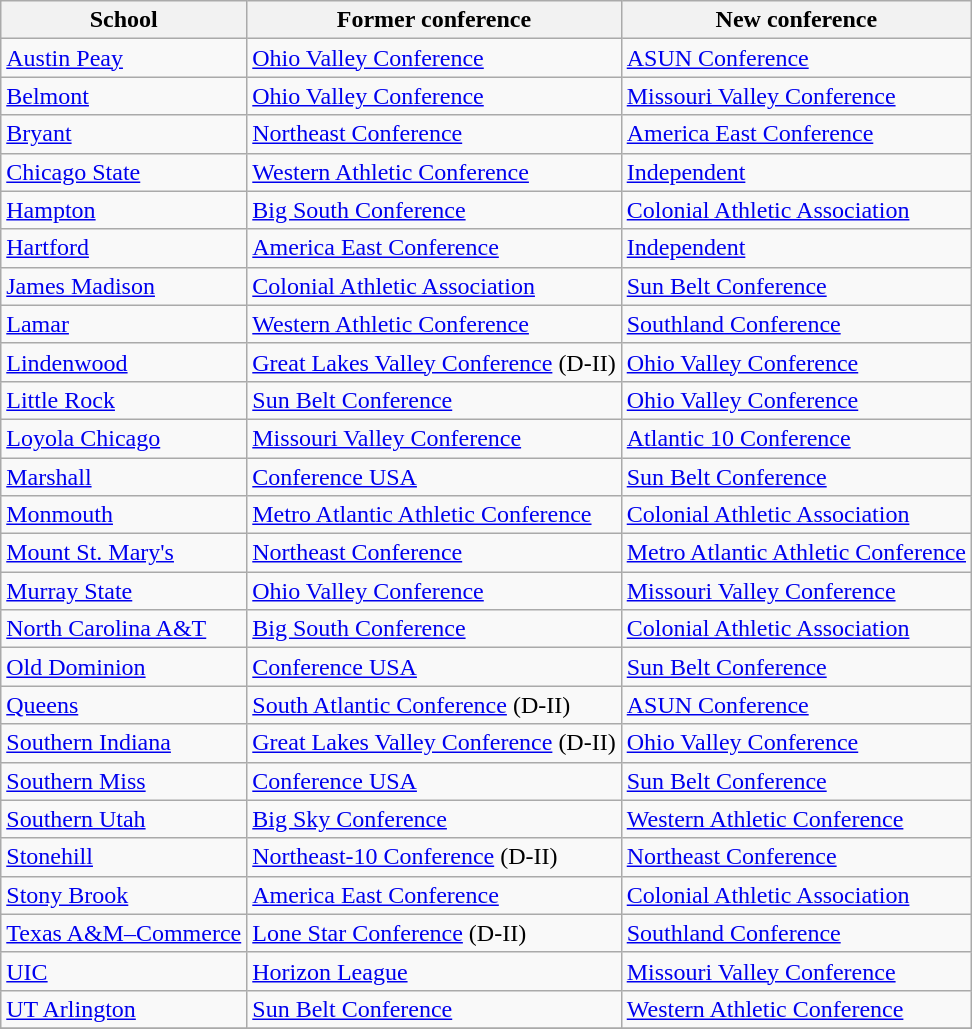<table class="wikitable sortable">
<tr>
<th>School</th>
<th>Former conference</th>
<th>New conference</th>
</tr>
<tr>
<td><a href='#'>Austin Peay</a></td>
<td><a href='#'>Ohio Valley Conference</a></td>
<td><a href='#'>ASUN Conference</a></td>
</tr>
<tr>
<td><a href='#'>Belmont</a></td>
<td><a href='#'>Ohio Valley Conference</a></td>
<td><a href='#'>Missouri Valley Conference</a></td>
</tr>
<tr>
<td><a href='#'>Bryant</a></td>
<td><a href='#'>Northeast Conference</a></td>
<td><a href='#'>America East Conference</a></td>
</tr>
<tr>
<td><a href='#'>Chicago State</a></td>
<td><a href='#'>Western Athletic Conference</a></td>
<td><a href='#'>Independent</a></td>
</tr>
<tr>
<td><a href='#'>Hampton</a></td>
<td><a href='#'>Big South Conference</a></td>
<td><a href='#'>Colonial Athletic Association</a></td>
</tr>
<tr>
<td><a href='#'>Hartford</a></td>
<td><a href='#'>America East Conference</a></td>
<td><a href='#'>Independent</a></td>
</tr>
<tr>
<td><a href='#'>James Madison</a></td>
<td><a href='#'>Colonial Athletic Association</a></td>
<td><a href='#'>Sun Belt Conference</a></td>
</tr>
<tr>
<td><a href='#'>Lamar</a></td>
<td><a href='#'>Western Athletic Conference</a></td>
<td><a href='#'>Southland Conference</a></td>
</tr>
<tr>
<td><a href='#'>Lindenwood</a></td>
<td><a href='#'>Great Lakes Valley Conference</a> (D-II)</td>
<td><a href='#'>Ohio Valley Conference</a></td>
</tr>
<tr>
<td><a href='#'>Little Rock</a></td>
<td><a href='#'>Sun Belt Conference</a></td>
<td><a href='#'>Ohio Valley Conference</a></td>
</tr>
<tr>
<td><a href='#'>Loyola Chicago</a></td>
<td><a href='#'>Missouri Valley Conference</a></td>
<td><a href='#'>Atlantic 10 Conference</a></td>
</tr>
<tr>
<td><a href='#'>Marshall</a></td>
<td><a href='#'>Conference USA</a></td>
<td><a href='#'>Sun Belt Conference</a></td>
</tr>
<tr>
<td><a href='#'>Monmouth</a></td>
<td><a href='#'>Metro Atlantic Athletic Conference</a></td>
<td><a href='#'>Colonial Athletic Association</a></td>
</tr>
<tr>
<td><a href='#'>Mount St. Mary's</a></td>
<td><a href='#'>Northeast Conference</a></td>
<td><a href='#'>Metro Atlantic Athletic Conference</a></td>
</tr>
<tr>
<td><a href='#'>Murray State</a></td>
<td><a href='#'>Ohio Valley Conference</a></td>
<td><a href='#'>Missouri Valley Conference</a></td>
</tr>
<tr>
<td><a href='#'>North Carolina A&T</a></td>
<td><a href='#'>Big South Conference</a></td>
<td><a href='#'>Colonial Athletic Association</a></td>
</tr>
<tr>
<td><a href='#'>Old Dominion</a></td>
<td><a href='#'>Conference USA</a></td>
<td><a href='#'>Sun Belt Conference</a></td>
</tr>
<tr>
<td><a href='#'>Queens</a></td>
<td><a href='#'>South Atlantic Conference</a> (D-II)</td>
<td><a href='#'>ASUN Conference</a></td>
</tr>
<tr>
<td><a href='#'>Southern Indiana</a></td>
<td><a href='#'>Great Lakes Valley Conference</a> (D-II)</td>
<td><a href='#'>Ohio Valley Conference</a></td>
</tr>
<tr>
<td><a href='#'>Southern Miss</a></td>
<td><a href='#'>Conference USA</a></td>
<td><a href='#'>Sun Belt Conference</a></td>
</tr>
<tr>
<td><a href='#'>Southern Utah</a></td>
<td><a href='#'>Big Sky Conference</a></td>
<td><a href='#'>Western Athletic Conference</a></td>
</tr>
<tr>
<td><a href='#'>Stonehill</a></td>
<td><a href='#'>Northeast-10 Conference</a> (D-II)</td>
<td><a href='#'>Northeast Conference</a></td>
</tr>
<tr>
<td><a href='#'>Stony Brook</a></td>
<td><a href='#'>America East Conference</a></td>
<td><a href='#'>Colonial Athletic Association</a></td>
</tr>
<tr>
<td><a href='#'>Texas A&M–Commerce</a></td>
<td><a href='#'>Lone Star Conference</a> (D-II)</td>
<td><a href='#'>Southland Conference</a></td>
</tr>
<tr>
<td><a href='#'>UIC</a></td>
<td><a href='#'>Horizon League</a></td>
<td><a href='#'>Missouri Valley Conference</a></td>
</tr>
<tr>
<td><a href='#'>UT Arlington</a></td>
<td><a href='#'>Sun Belt Conference</a></td>
<td><a href='#'>Western Athletic Conference</a></td>
</tr>
<tr>
</tr>
</table>
